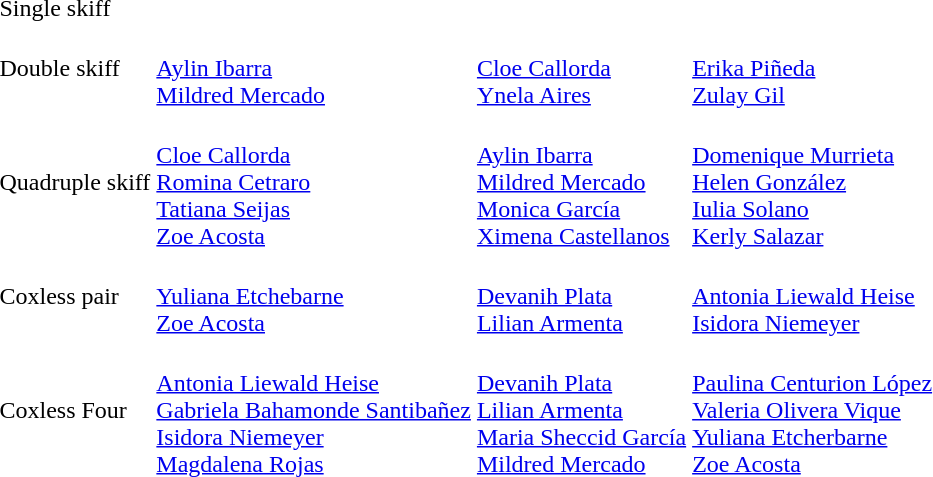<table>
<tr>
<td>Single skiff</td>
<td></td>
<td></td>
<td></td>
</tr>
<tr>
<td>Double skiff</td>
<td><br><a href='#'>Aylin Ibarra</a><br><a href='#'>Mildred Mercado</a></td>
<td><br><a href='#'>Cloe Callorda</a><br><a href='#'>Ynela Aires</a></td>
<td><br><a href='#'>Erika Piñeda</a><br><a href='#'>Zulay Gil</a></td>
</tr>
<tr>
<td>Quadruple skiff</td>
<td><br><a href='#'>Cloe Callorda</a><br><a href='#'>Romina Cetraro</a><br><a href='#'>Tatiana Seijas</a><br><a href='#'>Zoe Acosta</a></td>
<td><br><a href='#'>Aylin Ibarra</a><br><a href='#'>Mildred Mercado</a><br><a href='#'>Monica García</a><br><a href='#'>Ximena Castellanos</a></td>
<td><br><a href='#'>Domenique Murrieta</a><br><a href='#'>Helen González</a><br><a href='#'>Iulia Solano</a><br><a href='#'>Kerly Salazar</a></td>
</tr>
<tr>
<td>Coxless pair</td>
<td><br><a href='#'>Yuliana Etchebarne</a><br><a href='#'>Zoe Acosta</a></td>
<td><br><a href='#'>Devanih Plata</a><br><a href='#'>Lilian Armenta</a></td>
<td><br><a href='#'>Antonia Liewald Heise</a><br><a href='#'>Isidora Niemeyer</a></td>
</tr>
<tr>
<td>Coxless Four</td>
<td><br><a href='#'>Antonia Liewald Heise</a><br><a href='#'>Gabriela Bahamonde Santibañez</a><br><a href='#'>Isidora Niemeyer</a><br><a href='#'>Magdalena Rojas</a></td>
<td><br><a href='#'>Devanih Plata</a><br><a href='#'>Lilian Armenta</a><br><a href='#'>Maria Sheccid García</a><br><a href='#'>Mildred Mercado</a></td>
<td><br><a href='#'>Paulina Centurion López</a><br><a href='#'>Valeria Olivera Vique</a><br><a href='#'>Yuliana Etcherbarne</a><br><a href='#'>Zoe Acosta</a></td>
</tr>
</table>
